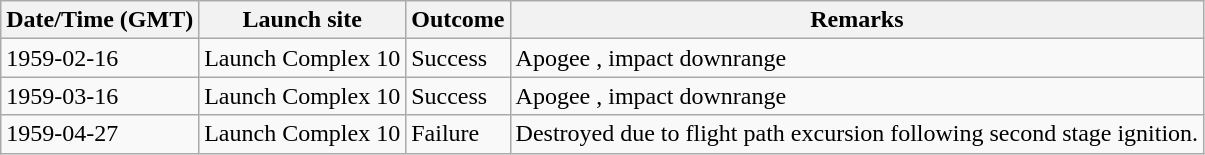<table class="wikitable" border="1">
<tr>
<th>Date/Time (GMT)</th>
<th>Launch site</th>
<th>Outcome</th>
<th>Remarks</th>
</tr>
<tr>
<td>1959-02-16</td>
<td>Launch Complex 10</td>
<td>Success</td>
<td>Apogee , impact  downrange</td>
</tr>
<tr>
<td>1959-03-16</td>
<td>Launch Complex 10</td>
<td>Success</td>
<td>Apogee , impact  downrange</td>
</tr>
<tr>
<td>1959-04-27</td>
<td>Launch Complex 10</td>
<td>Failure</td>
<td>Destroyed due to flight path excursion following second stage ignition.</td>
</tr>
</table>
